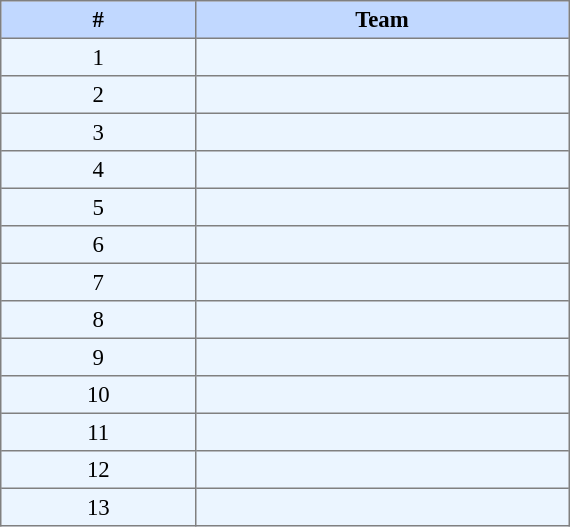<table bgcolor="#f7f8ff" cellpadding="3" cellspacing="0" border="1" width="30%" style="margin:0 auto;font-size: 95%; border: gray solid 1px; border-collapse: collapse;">
<tr bgcolor=#C1D8FF>
<th>#</th>
<th>Team</th>
</tr>
<tr align=left bgcolor=#EBF5FF>
<td align=center> 1</td>
<td></td>
</tr>
<tr align=left bgcolor=#EBF5FF>
<td align=center> 2</td>
<td></td>
</tr>
<tr align=left bgcolor=#EBF5FF>
<td align=center> 3</td>
<td></td>
</tr>
<tr align=left bgcolor=#EBF5FF>
<td align=center>4</td>
<td></td>
</tr>
<tr align=left bgcolor=#EBF5FF>
<td align=center>5</td>
<td></td>
</tr>
<tr align=left bgcolor=#EBF5FF>
<td align=center>6</td>
<td></td>
</tr>
<tr align=left bgcolor=#EBF5FF>
<td align=center>7</td>
<td></td>
</tr>
<tr align=left bgcolor=#EBF5FF>
<td align=center>8</td>
<td></td>
</tr>
<tr align=left bgcolor=#EBF5FF>
<td align=center>9</td>
<td></td>
</tr>
<tr align=left bgcolor=#EBF5FF>
<td align=center>10</td>
<td></td>
</tr>
<tr align=left bgcolor=#EBF5FF>
<td align=center>11</td>
<td></td>
</tr>
<tr align=left bgcolor=#EBF5FF>
<td align=center>12</td>
<td></td>
</tr>
<tr align=left bgcolor=#EBF5FF>
<td align=center>13</td>
<td></td>
</tr>
</table>
